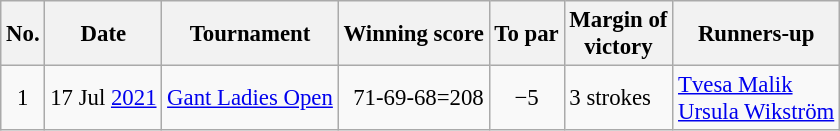<table class="wikitable " style="font-size:95%;">
<tr>
<th>No.</th>
<th>Date</th>
<th>Tournament</th>
<th>Winning score</th>
<th>To par</th>
<th>Margin of<br>victory</th>
<th>Runners-up</th>
</tr>
<tr>
<td align=center>1</td>
<td align=right>17 Jul <a href='#'>2021</a></td>
<td><a href='#'>Gant Ladies Open</a></td>
<td align=right>71-69-68=208</td>
<td align=center>−5</td>
<td>3 strokes</td>
<td> <a href='#'>Tvesa Malik</a><br> <a href='#'>Ursula Wikström</a></td>
</tr>
</table>
